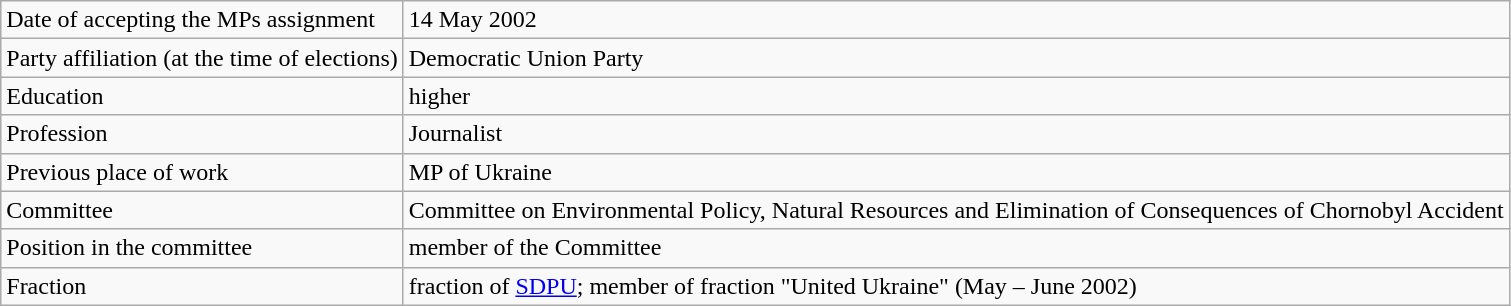<table class="wikitable">
<tr>
<td>Date of accepting the MPs assignment</td>
<td>14 May 2002</td>
</tr>
<tr>
<td>Party affiliation (at the time of elections)</td>
<td>Democratic Union Party</td>
</tr>
<tr>
<td>Education</td>
<td>higher</td>
</tr>
<tr>
<td>Profession</td>
<td>Journalist</td>
</tr>
<tr>
<td>Previous place of work</td>
<td>MP of Ukraine</td>
</tr>
<tr>
<td>Committee</td>
<td>Committee on Environmental Policy, Natural Resources and Elimination of Consequences of Chornobyl Accident</td>
</tr>
<tr>
<td>Position in the committee</td>
<td>member of the Committee</td>
</tr>
<tr>
<td>Fraction</td>
<td>fraction of <a href='#'>SDPU</a>; member of fraction "United Ukraine" (May – June 2002)</td>
</tr>
</table>
